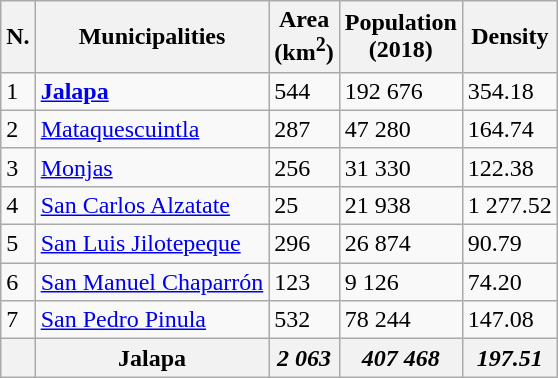<table class="wikitable sortable">
<tr>
<th>N.</th>
<th>Municipalities</th>
<th>Area<br>(km<sup>2</sup>)</th>
<th>Population<br>(2018)</th>
<th>Density</th>
</tr>
<tr>
<td>1</td>
<td><strong><a href='#'>Jalapa</a></strong></td>
<td>544</td>
<td>192 676</td>
<td>354.18</td>
</tr>
<tr>
<td>2</td>
<td><a href='#'>Mataquescuintla</a></td>
<td>287</td>
<td>47 280</td>
<td>164.74</td>
</tr>
<tr>
<td>3</td>
<td><a href='#'>Monjas</a></td>
<td>256</td>
<td>31 330</td>
<td>122.38</td>
</tr>
<tr>
<td>4</td>
<td><a href='#'>San Carlos Alzatate</a></td>
<td>25</td>
<td>21 938</td>
<td>1 277.52</td>
</tr>
<tr>
<td>5</td>
<td><a href='#'>San Luis Jilotepeque</a></td>
<td>296</td>
<td>26 874</td>
<td>90.79</td>
</tr>
<tr>
<td>6</td>
<td><a href='#'>San Manuel Chaparrón</a></td>
<td>123</td>
<td>9 126</td>
<td>74.20</td>
</tr>
<tr>
<td>7</td>
<td><a href='#'>San Pedro Pinula</a></td>
<td>532</td>
<td>78 244</td>
<td>147.08</td>
</tr>
<tr>
<th></th>
<th>Jalapa</th>
<th><em>2 063</em></th>
<th><em>407 468</em></th>
<th><em>197.51</em></th>
</tr>
</table>
